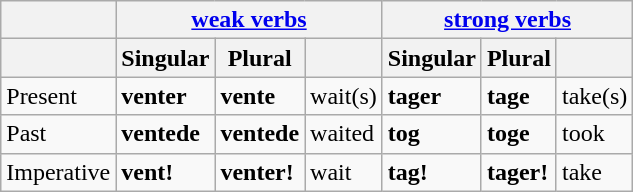<table class="wikitable">
<tr>
<th></th>
<th colspan=3><a href='#'>weak verbs</a></th>
<th colspan=3><a href='#'>strong verbs</a></th>
</tr>
<tr>
<th></th>
<th>Singular</th>
<th>Plural</th>
<th></th>
<th>Singular</th>
<th>Plural</th>
<th></th>
</tr>
<tr>
<td>Present</td>
<td><strong>venter</strong></td>
<td><strong>vente</strong></td>
<td>wait(s)</td>
<td><strong>tager</strong></td>
<td><strong>tage</strong></td>
<td>take(s)</td>
</tr>
<tr>
<td>Past</td>
<td><strong>ventede</strong></td>
<td><strong>ventede</strong></td>
<td>waited</td>
<td><strong>tog</strong></td>
<td><strong>toge</strong></td>
<td>took</td>
</tr>
<tr>
<td>Imperative</td>
<td><strong>vent!</strong></td>
<td><strong>venter!</strong></td>
<td>wait</td>
<td><strong>tag!</strong></td>
<td><strong>tager!</strong></td>
<td>take</td>
</tr>
</table>
